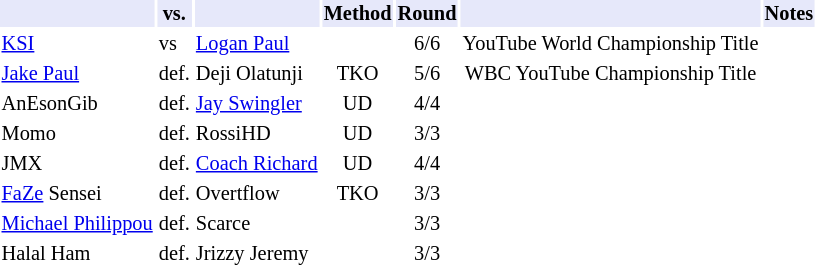<table class="sortable toccolours" style="font-size: 85%;">
<tr>
<th style="background:#e6e8fa; color:#000; text-align:center;"></th>
<th style="background:#e6e8fa; color:#000; text-align:center;">vs.</th>
<th style="background:#e6e8fa; color:#000; text-align:center;"></th>
<th style="background:#e6e8fa; color:#000; text-align:center;">Method</th>
<th style="background:#e6e8fa; color:#000; text-align:center;">Round</th>
<th style="background:#e6e8fa; color:#000; text-align:center;"></th>
<th style="background:#e6e8fa; color:#000; text-align:center;">Notes</th>
</tr>
<tr>
<td><a href='#'>KSI</a></td>
<td>vs</td>
<td><a href='#'>Logan Paul</a></td>
<td align="center"></td>
<td align="center">6/6</td>
<td align="center">YouTube World Championship Title</td>
<td></td>
</tr>
<tr>
<td><a href='#'>Jake Paul</a></td>
<td>def.</td>
<td>Deji Olatunji</td>
<td align="center">TKO</td>
<td align="center">5/6</td>
<td align="center">WBC YouTube Championship Title</td>
<td></td>
</tr>
<tr>
<td>AnEsonGib</td>
<td>def.</td>
<td><a href='#'>Jay Swingler</a></td>
<td align="center">UD</td>
<td align="center">4/4</td>
<td align="center"></td>
<td></td>
</tr>
<tr>
<td>Momo</td>
<td>def.</td>
<td>RossiHD</td>
<td align="center">UD</td>
<td align="center">3/3</td>
<td align="center"></td>
<td></td>
</tr>
<tr>
<td>JMX</td>
<td>def.</td>
<td><a href='#'>Coach Richard</a></td>
<td align="center">UD</td>
<td align="center">4/4</td>
<td align="center"></td>
<td></td>
</tr>
<tr>
<td><a href='#'>FaZe</a> Sensei</td>
<td>def.</td>
<td>Overtflow</td>
<td align="center">TKO</td>
<td align="center">3/3</td>
<td align="center"></td>
</tr>
<tr>
<td><a href='#'>Michael Philippou</a></td>
<td>def.</td>
<td>Scarce</td>
<td align="center"></td>
<td align="center">3/3</td>
<td align="center"></td>
</tr>
<tr>
<td>Halal Ham</td>
<td>def.</td>
<td>Jrizzy Jeremy</td>
<td align="center"></td>
<td align="center">3/3</td>
<td align="center"></td>
</tr>
</table>
